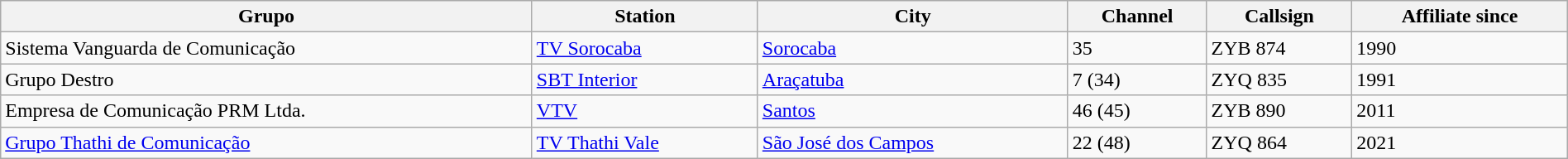<table class = "wikitable" style = "width: 100%">
<tr>
<th>Grupo</th>
<th>Station</th>
<th>City</th>
<th>Channel</th>
<th>Callsign</th>
<th>Affiliate since</th>
</tr>
<tr>
<td>Sistema Vanguarda de Comunicação</td>
<td><a href='#'>TV Sorocaba</a></td>
<td><a href='#'>Sorocaba</a></td>
<td>35</td>
<td>ZYB 874</td>
<td>1990</td>
</tr>
<tr>
<td>Grupo Destro</td>
<td><a href='#'>SBT Interior</a></td>
<td><a href='#'>Araçatuba</a></td>
<td>7 (34)</td>
<td>ZYQ 835</td>
<td>1991</td>
</tr>
<tr>
<td>Empresa de Comunicação PRM Ltda.</td>
<td><a href='#'>VTV</a></td>
<td><a href='#'>Santos</a></td>
<td>46 (45)</td>
<td>ZYB 890</td>
<td>2011</td>
</tr>
<tr>
<td><a href='#'>Grupo Thathi de Comunicação</a></td>
<td><a href='#'>TV Thathi Vale</a></td>
<td><a href='#'>São José dos Campos</a></td>
<td>22 (48)</td>
<td>ZYQ 864</td>
<td>2021</td>
</tr>
</table>
